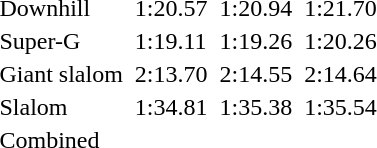<table>
<tr>
<td>Downhill<br></td>
<td></td>
<td>1:20.57</td>
<td></td>
<td>1:20.94</td>
<td></td>
<td>1:21.70</td>
</tr>
<tr>
<td>Super-G<br></td>
<td></td>
<td>1:19.11</td>
<td></td>
<td>1:19.26</td>
<td></td>
<td>1:20.26</td>
</tr>
<tr>
<td>Giant slalom<br></td>
<td></td>
<td>2:13.70</td>
<td></td>
<td>2:14.55</td>
<td></td>
<td>2:14.64</td>
</tr>
<tr>
<td>Slalom<br></td>
<td></td>
<td>1:34.81</td>
<td></td>
<td>1:35.38</td>
<td></td>
<td>1:35.54</td>
</tr>
<tr>
<td>Combined<br></td>
<td></td>
<td></td>
<td></td>
<td></td>
<td></td>
<td></td>
</tr>
</table>
